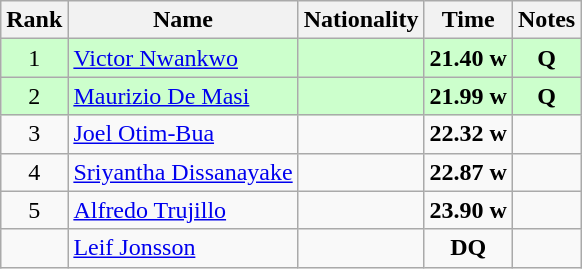<table class="wikitable sortable" style="text-align:center">
<tr>
<th>Rank</th>
<th>Name</th>
<th>Nationality</th>
<th>Time</th>
<th>Notes</th>
</tr>
<tr bgcolor=ccffcc>
<td>1</td>
<td align=left><a href='#'>Victor Nwankwo</a></td>
<td align=left></td>
<td><strong>21.40</strong> <strong>w</strong></td>
<td><strong>Q</strong></td>
</tr>
<tr bgcolor=ccffcc>
<td>2</td>
<td align=left><a href='#'>Maurizio De Masi</a></td>
<td align=left></td>
<td><strong>21.99</strong> <strong>w</strong></td>
<td><strong>Q</strong></td>
</tr>
<tr>
<td>3</td>
<td align=left><a href='#'>Joel Otim-Bua</a></td>
<td align=left></td>
<td><strong>22.32</strong> <strong>w</strong></td>
<td></td>
</tr>
<tr>
<td>4</td>
<td align=left><a href='#'>Sriyantha Dissanayake</a></td>
<td align=left></td>
<td><strong>22.87</strong> <strong>w</strong></td>
<td></td>
</tr>
<tr>
<td>5</td>
<td align=left><a href='#'>Alfredo Trujillo</a></td>
<td align=left></td>
<td><strong>23.90</strong> <strong>w</strong></td>
<td></td>
</tr>
<tr>
<td></td>
<td align=left><a href='#'>Leif Jonsson</a></td>
<td align=left></td>
<td><strong>DQ</strong></td>
<td></td>
</tr>
</table>
